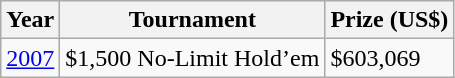<table class="wikitable">
<tr>
<th>Year</th>
<th>Tournament</th>
<th>Prize (US$)</th>
</tr>
<tr>
<td><a href='#'>2007</a></td>
<td>$1,500 No-Limit Hold’em</td>
<td>$603,069</td>
</tr>
</table>
